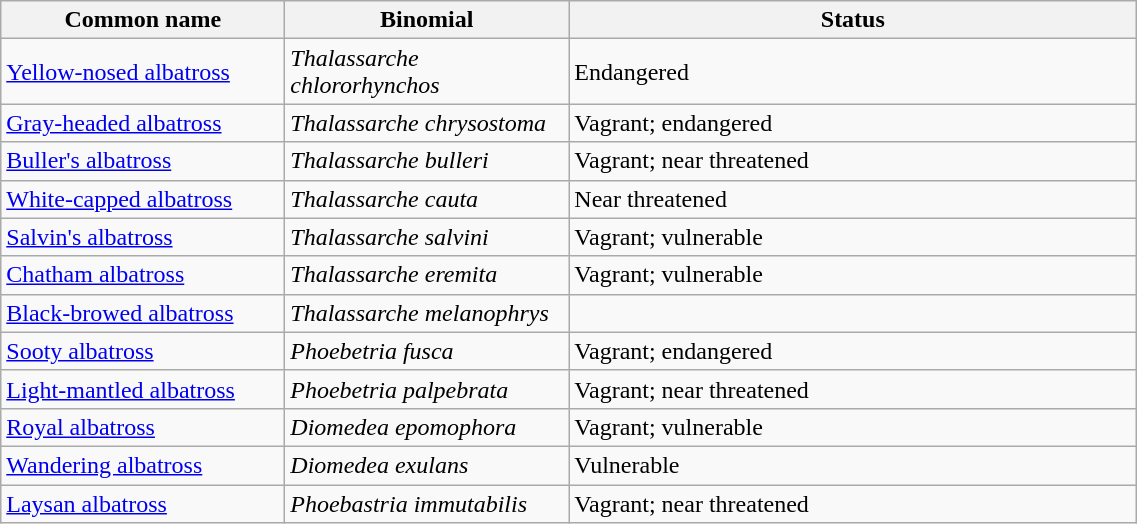<table width=60% class="wikitable">
<tr>
<th width=25%>Common name</th>
<th width=25%>Binomial</th>
<th width=50%>Status</th>
</tr>
<tr>
<td><a href='#'>Yellow-nosed albatross</a></td>
<td><em>Thalassarche chlororhynchos</em></td>
<td>Endangered</td>
</tr>
<tr>
<td><a href='#'>Gray-headed albatross</a></td>
<td><em>Thalassarche chrysostoma</em></td>
<td>Vagrant; endangered</td>
</tr>
<tr>
<td><a href='#'>Buller's albatross</a></td>
<td><em>Thalassarche bulleri</em></td>
<td>Vagrant; near threatened</td>
</tr>
<tr>
<td><a href='#'>White-capped albatross</a></td>
<td><em>Thalassarche cauta</em></td>
<td>Near threatened</td>
</tr>
<tr>
<td><a href='#'>Salvin's albatross</a></td>
<td><em>Thalassarche salvini</em></td>
<td>Vagrant; vulnerable</td>
</tr>
<tr>
<td><a href='#'>Chatham albatross</a></td>
<td><em>Thalassarche eremita</em></td>
<td>Vagrant; vulnerable</td>
</tr>
<tr>
<td><a href='#'>Black-browed albatross</a></td>
<td><em>Thalassarche melanophrys</em></td>
<td></td>
</tr>
<tr>
<td><a href='#'>Sooty albatross</a></td>
<td><em>Phoebetria fusca</em></td>
<td>Vagrant; endangered</td>
</tr>
<tr>
<td><a href='#'>Light-mantled albatross</a></td>
<td><em>Phoebetria palpebrata</em></td>
<td>Vagrant; near threatened</td>
</tr>
<tr>
<td><a href='#'>Royal albatross</a></td>
<td><em>Diomedea epomophora</em></td>
<td>Vagrant; vulnerable</td>
</tr>
<tr>
<td><a href='#'>Wandering albatross</a></td>
<td><em>Diomedea exulans</em></td>
<td>Vulnerable</td>
</tr>
<tr>
<td><a href='#'>Laysan albatross</a></td>
<td><em>Phoebastria immutabilis</em></td>
<td>Vagrant; near threatened</td>
</tr>
</table>
